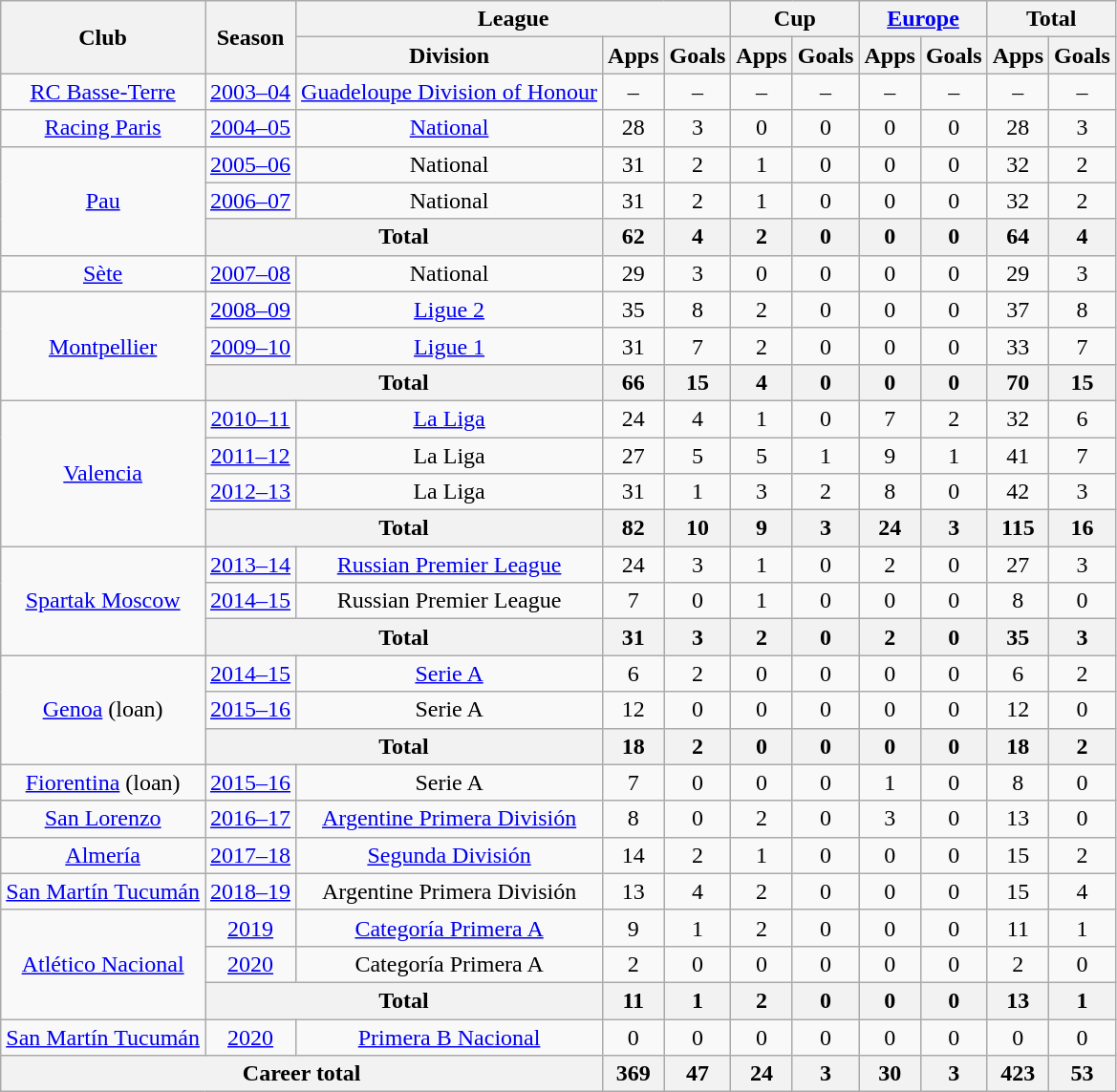<table class="wikitable" style="text-align:center">
<tr>
<th rowspan="2">Club</th>
<th rowspan="2">Season</th>
<th colspan="3">League</th>
<th colspan="2">Cup</th>
<th colspan="2"><a href='#'>Europe</a></th>
<th colspan="2">Total</th>
</tr>
<tr>
<th>Division</th>
<th>Apps</th>
<th>Goals</th>
<th>Apps</th>
<th>Goals</th>
<th>Apps</th>
<th>Goals</th>
<th>Apps</th>
<th>Goals</th>
</tr>
<tr>
<td><a href='#'>RC Basse-Terre</a></td>
<td><a href='#'>2003–04</a></td>
<td><a href='#'>Guadeloupe Division of Honour</a></td>
<td>–</td>
<td>–</td>
<td>–</td>
<td>–</td>
<td>–</td>
<td>–</td>
<td>–</td>
<td>–</td>
</tr>
<tr>
<td><a href='#'>Racing Paris</a></td>
<td><a href='#'>2004–05</a></td>
<td><a href='#'>National</a></td>
<td>28</td>
<td>3</td>
<td>0</td>
<td>0</td>
<td>0</td>
<td>0</td>
<td>28</td>
<td>3</td>
</tr>
<tr>
<td rowspan="3"><a href='#'>Pau</a></td>
<td><a href='#'>2005–06</a></td>
<td>National</td>
<td>31</td>
<td>2</td>
<td>1</td>
<td>0</td>
<td>0</td>
<td>0</td>
<td>32</td>
<td>2</td>
</tr>
<tr>
<td><a href='#'>2006–07</a></td>
<td>National</td>
<td>31</td>
<td>2</td>
<td>1</td>
<td>0</td>
<td>0</td>
<td>0</td>
<td>32</td>
<td>2</td>
</tr>
<tr>
<th colspan="2">Total</th>
<th>62</th>
<th>4</th>
<th>2</th>
<th>0</th>
<th>0</th>
<th>0</th>
<th>64</th>
<th>4</th>
</tr>
<tr>
<td><a href='#'>Sète</a></td>
<td><a href='#'>2007–08</a></td>
<td>National</td>
<td>29</td>
<td>3</td>
<td>0</td>
<td>0</td>
<td>0</td>
<td>0</td>
<td>29</td>
<td>3</td>
</tr>
<tr>
<td rowspan="3"><a href='#'>Montpellier</a></td>
<td><a href='#'>2008–09</a></td>
<td><a href='#'>Ligue 2</a></td>
<td>35</td>
<td>8</td>
<td>2</td>
<td>0</td>
<td>0</td>
<td>0</td>
<td>37</td>
<td>8</td>
</tr>
<tr>
<td><a href='#'>2009–10</a></td>
<td><a href='#'>Ligue 1</a></td>
<td>31</td>
<td>7</td>
<td>2</td>
<td>0</td>
<td>0</td>
<td>0</td>
<td>33</td>
<td>7</td>
</tr>
<tr>
<th colspan="2">Total</th>
<th>66</th>
<th>15</th>
<th>4</th>
<th>0</th>
<th>0</th>
<th>0</th>
<th>70</th>
<th>15</th>
</tr>
<tr>
<td rowspan="4"><a href='#'>Valencia</a></td>
<td><a href='#'>2010–11</a></td>
<td><a href='#'>La Liga</a></td>
<td>24</td>
<td>4</td>
<td>1</td>
<td>0</td>
<td>7</td>
<td>2</td>
<td>32</td>
<td>6</td>
</tr>
<tr>
<td><a href='#'>2011–12</a></td>
<td>La Liga</td>
<td>27</td>
<td>5</td>
<td>5</td>
<td>1</td>
<td>9</td>
<td>1</td>
<td>41</td>
<td>7</td>
</tr>
<tr>
<td><a href='#'>2012–13</a></td>
<td>La Liga</td>
<td>31</td>
<td>1</td>
<td>3</td>
<td>2</td>
<td>8</td>
<td>0</td>
<td>42</td>
<td>3</td>
</tr>
<tr>
<th colspan="2">Total</th>
<th>82</th>
<th>10</th>
<th>9</th>
<th>3</th>
<th>24</th>
<th>3</th>
<th>115</th>
<th>16</th>
</tr>
<tr>
<td rowspan="3"><a href='#'>Spartak Moscow</a></td>
<td><a href='#'>2013–14</a></td>
<td><a href='#'>Russian Premier League</a></td>
<td>24</td>
<td>3</td>
<td>1</td>
<td>0</td>
<td>2</td>
<td>0</td>
<td>27</td>
<td>3</td>
</tr>
<tr>
<td><a href='#'>2014–15</a></td>
<td>Russian Premier League</td>
<td>7</td>
<td>0</td>
<td>1</td>
<td>0</td>
<td>0</td>
<td>0</td>
<td>8</td>
<td>0</td>
</tr>
<tr>
<th colspan="2">Total</th>
<th>31</th>
<th>3</th>
<th>2</th>
<th>0</th>
<th>2</th>
<th>0</th>
<th>35</th>
<th>3</th>
</tr>
<tr>
<td rowspan="3"><a href='#'>Genoa</a> (loan)</td>
<td><a href='#'>2014–15</a></td>
<td><a href='#'>Serie A</a></td>
<td>6</td>
<td>2</td>
<td>0</td>
<td>0</td>
<td>0</td>
<td>0</td>
<td>6</td>
<td>2</td>
</tr>
<tr>
<td><a href='#'>2015–16</a></td>
<td>Serie A</td>
<td>12</td>
<td>0</td>
<td>0</td>
<td>0</td>
<td>0</td>
<td>0</td>
<td>12</td>
<td>0</td>
</tr>
<tr>
<th colspan="2">Total</th>
<th>18</th>
<th>2</th>
<th>0</th>
<th>0</th>
<th>0</th>
<th>0</th>
<th>18</th>
<th>2</th>
</tr>
<tr>
<td><a href='#'>Fiorentina</a> (loan)</td>
<td><a href='#'>2015–16</a></td>
<td>Serie A</td>
<td>7</td>
<td>0</td>
<td>0</td>
<td>0</td>
<td>1</td>
<td>0</td>
<td>8</td>
<td>0</td>
</tr>
<tr>
<td><a href='#'>San Lorenzo</a></td>
<td><a href='#'>2016–17</a></td>
<td><a href='#'>Argentine Primera División</a></td>
<td>8</td>
<td>0</td>
<td>2</td>
<td>0</td>
<td>3</td>
<td>0</td>
<td>13</td>
<td>0</td>
</tr>
<tr>
<td><a href='#'>Almería</a></td>
<td><a href='#'>2017–18</a></td>
<td><a href='#'>Segunda División</a></td>
<td>14</td>
<td>2</td>
<td>1</td>
<td>0</td>
<td>0</td>
<td>0</td>
<td>15</td>
<td>2</td>
</tr>
<tr>
<td><a href='#'>San Martín Tucumán</a></td>
<td><a href='#'>2018–19</a></td>
<td>Argentine Primera División</td>
<td>13</td>
<td>4</td>
<td>2</td>
<td>0</td>
<td>0</td>
<td>0</td>
<td>15</td>
<td>4</td>
</tr>
<tr>
<td rowspan="3"><a href='#'>Atlético Nacional</a></td>
<td><a href='#'>2019</a></td>
<td><a href='#'>Categoría Primera A</a></td>
<td>9</td>
<td>1</td>
<td>2</td>
<td>0</td>
<td>0</td>
<td>0</td>
<td>11</td>
<td>1</td>
</tr>
<tr>
<td><a href='#'>2020</a></td>
<td>Categoría Primera A</td>
<td>2</td>
<td>0</td>
<td>0</td>
<td>0</td>
<td>0</td>
<td>0</td>
<td>2</td>
<td>0</td>
</tr>
<tr>
<th colspan="2">Total</th>
<th>11</th>
<th>1</th>
<th>2</th>
<th>0</th>
<th>0</th>
<th>0</th>
<th>13</th>
<th>1</th>
</tr>
<tr>
<td><a href='#'>San Martín Tucumán</a></td>
<td><a href='#'>2020</a></td>
<td><a href='#'>Primera B Nacional</a></td>
<td>0</td>
<td>0</td>
<td>0</td>
<td>0</td>
<td>0</td>
<td>0</td>
<td>0</td>
<td>0</td>
</tr>
<tr>
<th colspan="3">Career total</th>
<th>369</th>
<th>47</th>
<th>24</th>
<th>3</th>
<th>30</th>
<th>3</th>
<th>423</th>
<th>53</th>
</tr>
</table>
